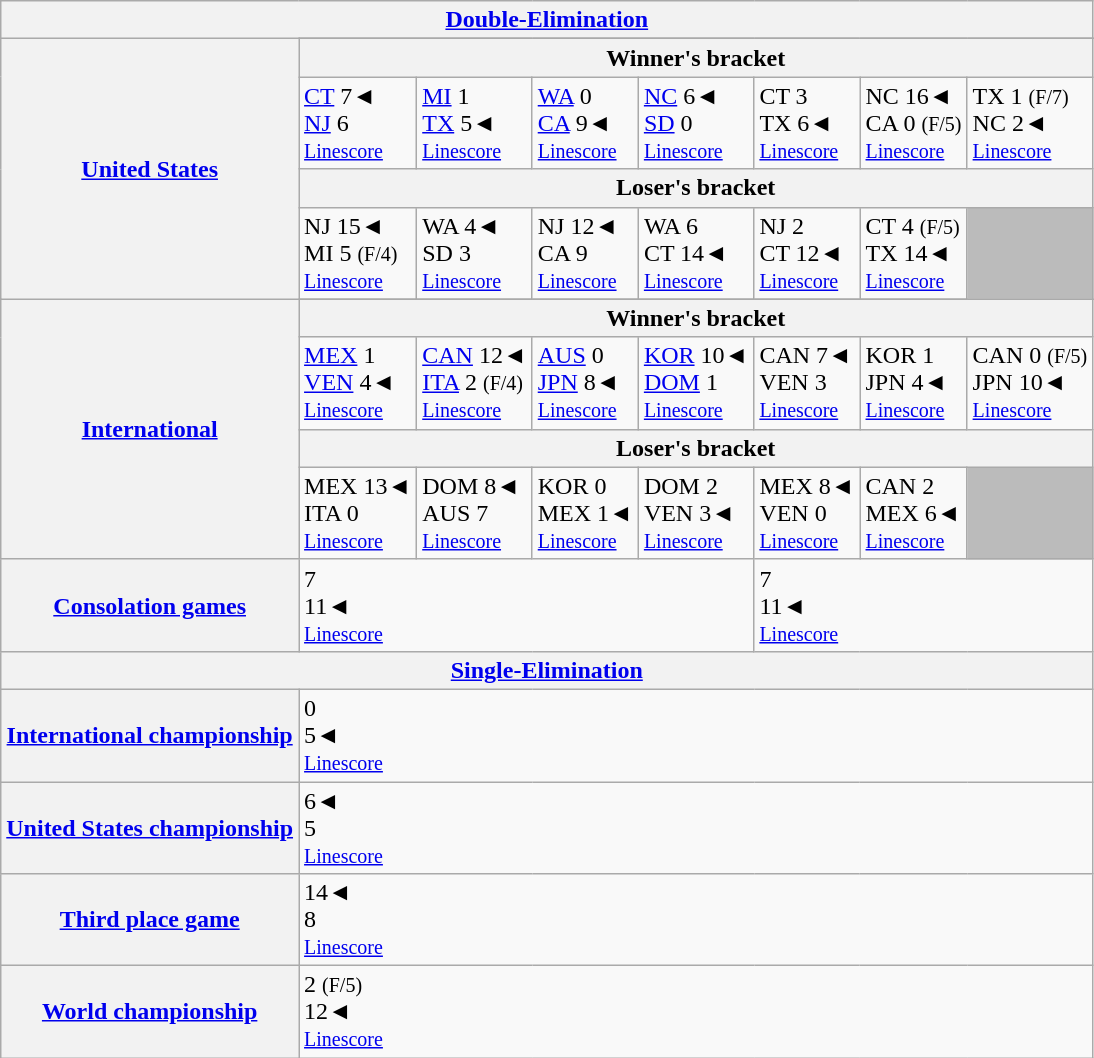<table class="wikitable">
<tr>
<th colspan="8"><a href='#'>Double-Elimination</a></th>
</tr>
<tr>
<th rowspan="5"><a href='#'>United States</a></th>
</tr>
<tr>
<th colspan="7">Winner's bracket</th>
</tr>
<tr>
<td> <a href='#'>CT</a> 7◄<br> <a href='#'>NJ</a> 6<br><small><a href='#'>Linescore</a></small></td>
<td> <a href='#'>MI</a> 1<br> <a href='#'>TX</a> 5◄<br><small><a href='#'>Linescore</a></small></td>
<td> <a href='#'>WA</a> 0<br> <a href='#'>CA</a> 9◄<br><small><a href='#'>Linescore</a></small></td>
<td> <a href='#'>NC</a> 6◄<br> <a href='#'>SD</a> 0<br><small><a href='#'>Linescore</a></small></td>
<td> CT 3<br> TX 6◄<br><small><a href='#'>Linescore</a></small></td>
<td> NC 16◄<br> CA 0 <small>(F/5)</small><br><small><a href='#'>Linescore</a></small></td>
<td> TX 1 <small>(F/7)</small><br> NC 2◄<br><small><a href='#'>Linescore</a></small></td>
</tr>
<tr>
<th colspan="7">Loser's bracket</th>
</tr>
<tr>
<td> NJ 15◄<br> MI 5 <small>(F/4)</small><br><small><a href='#'>Linescore</a></small></td>
<td> WA 4◄<br> SD 3<br><small><a href='#'>Linescore</a></small></td>
<td> NJ 12◄<br> CA 9<br><small><a href='#'>Linescore</a></small></td>
<td> WA 6<br> CT 14◄<br><small><a href='#'>Linescore</a></small></td>
<td> NJ 2<br> CT 12◄<br><small><a href='#'>Linescore</a></small></td>
<td> CT 4 <small>(F/5)</small><br> TX 14◄<br><small><a href='#'>Linescore</a></small></td>
<td bgcolor="bbbbbb"> </td>
</tr>
<tr>
<th rowspan="5"><a href='#'>International</a></th>
</tr>
<tr>
<th colspan="7">Winner's bracket</th>
</tr>
<tr>
<td> <a href='#'>MEX</a> 1<br> <a href='#'>VEN</a> 4◄<br><small><a href='#'>Linescore</a></small></td>
<td> <a href='#'>CAN</a> 12◄<br> <a href='#'>ITA</a> 2 <small>(F/4)</small><br><small><a href='#'>Linescore</a></small></td>
<td> <a href='#'>AUS</a> 0<br> <a href='#'>JPN</a> 8◄<br><small><a href='#'>Linescore</a></small></td>
<td> <a href='#'>KOR</a> 10◄<br> <a href='#'>DOM</a> 1<br><small><a href='#'>Linescore</a></small></td>
<td> CAN 7◄<br> VEN 3<br><small><a href='#'>Linescore</a></small></td>
<td> KOR 1<br> JPN 4◄<br><small><a href='#'>Linescore</a></small></td>
<td> CAN 0 <small>(F/5)</small><br> JPN 10◄<br><small><a href='#'>Linescore</a></small></td>
</tr>
<tr>
<th colspan="7">Loser's bracket</th>
</tr>
<tr>
<td> MEX 13◄<br> ITA 0<br><small><a href='#'>Linescore</a></small></td>
<td> DOM 8◄<br> AUS 7<br><small><a href='#'>Linescore</a></small></td>
<td> KOR 0<br> MEX 1◄<br><small><a href='#'>Linescore</a></small></td>
<td> DOM 2<br> VEN 3◄<br><small><a href='#'>Linescore</a></small></td>
<td> MEX 8◄<br> VEN 0<br><small><a href='#'>Linescore</a></small></td>
<td> CAN 2<br> MEX 6◄<br><small><a href='#'>Linescore</a></small></td>
<td bgcolor="bbbbbb"> </td>
</tr>
<tr>
<th><a href='#'>Consolation games</a></th>
<td colspan="4"> 7<br> 11◄<br><small><a href='#'>Linescore</a></small></td>
<td colspan="4"> 7<br> 11◄<br><small><a href='#'>Linescore</a></small></td>
</tr>
<tr>
<th colspan="8"><a href='#'>Single-Elimination</a></th>
</tr>
<tr>
<th><a href='#'>International championship</a></th>
<td colspan="8"> 0<br> 5◄<br><small><a href='#'>Linescore</a></small></td>
</tr>
<tr>
<th><a href='#'>United States championship</a></th>
<td colspan="8"> 6◄<br> 5<br><small><a href='#'>Linescore</a></small></td>
</tr>
<tr>
<th><a href='#'>Third place game</a></th>
<td colspan="8"> 14◄<br> 8<br><small><a href='#'>Linescore</a></small></td>
</tr>
<tr>
<th><a href='#'>World championship</a></th>
<td colspan="8"> 2 <small>(F/5)</small><br> 12◄<br><small><a href='#'>Linescore</a></small></td>
</tr>
</table>
